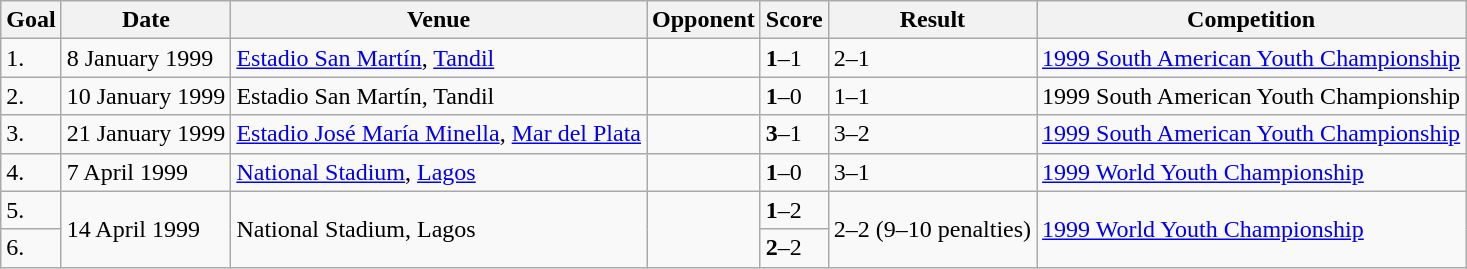<table class="wikitable">
<tr>
<th>Goal</th>
<th>Date</th>
<th>Venue</th>
<th>Opponent</th>
<th>Score</th>
<th>Result</th>
<th>Competition</th>
</tr>
<tr>
<td>1.</td>
<td>8 January 1999</td>
<td><a href='#'>Estadio San Martín</a>, <a href='#'>Tandil</a></td>
<td></td>
<td><strong>1</strong>–1</td>
<td>2–1</td>
<td><a href='#'>1999 South American Youth Championship</a></td>
</tr>
<tr>
<td>2.</td>
<td>10 January 1999</td>
<td>Estadio San Martín, Tandil</td>
<td></td>
<td><strong>1</strong>–0</td>
<td>1–1</td>
<td>1999 South American Youth Championship</td>
</tr>
<tr>
<td>3.</td>
<td>21 January 1999</td>
<td><a href='#'>Estadio José María Minella</a>, <a href='#'>Mar del Plata</a></td>
<td></td>
<td><strong>3</strong>–1</td>
<td>3–2</td>
<td><a href='#'>1999 South American Youth Championship</a></td>
</tr>
<tr>
<td>4.</td>
<td>7 April 1999</td>
<td><a href='#'>National Stadium</a>, <a href='#'>Lagos</a></td>
<td></td>
<td><strong>1</strong>–0</td>
<td>3–1</td>
<td><a href='#'>1999 World Youth Championship</a></td>
</tr>
<tr>
<td>5.</td>
<td rowspan=2>14 April 1999</td>
<td rowspan=2>National Stadium, Lagos</td>
<td rowspan=2></td>
<td><strong>1</strong>–2</td>
<td rowspan=2>2–2 (9–10 penalties)</td>
<td rowspan=2><a href='#'>1999 World Youth Championship</a></td>
</tr>
<tr>
<td>6.</td>
<td><strong>2</strong>–2</td>
</tr>
</table>
